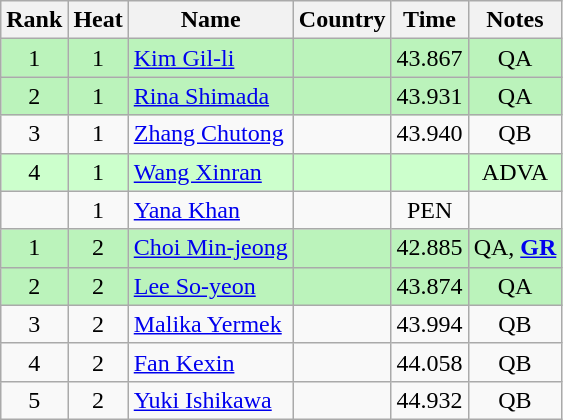<table class="wikitable sortable" style="text-align:center">
<tr>
<th>Rank</th>
<th>Heat</th>
<th>Name</th>
<th>Country</th>
<th>Time</th>
<th>Notes</th>
</tr>
<tr bgcolor=bbf3bb>
<td>1</td>
<td>1</td>
<td align=left><a href='#'>Kim Gil-li</a></td>
<td align=left></td>
<td>43.867</td>
<td>QA</td>
</tr>
<tr bgcolor=bbf3bb>
<td>2</td>
<td>1</td>
<td align=left><a href='#'>Rina Shimada</a></td>
<td align=left></td>
<td>43.931</td>
<td>QA</td>
</tr>
<tr>
<td>3</td>
<td>1</td>
<td align=left><a href='#'>Zhang Chutong</a></td>
<td align=left></td>
<td>43.940</td>
<td>QB</td>
</tr>
<tr bgcolor=ccffcc>
<td>4</td>
<td>1</td>
<td align=left><a href='#'>Wang Xinran</a></td>
<td align=left></td>
<td></td>
<td>ADVA</td>
</tr>
<tr>
<td></td>
<td>1</td>
<td align=left><a href='#'>Yana Khan</a></td>
<td align=left></td>
<td>PEN</td>
<td></td>
</tr>
<tr bgcolor=bbf3bb>
<td>1</td>
<td>2</td>
<td align=left><a href='#'>Choi Min-jeong</a></td>
<td align=left></td>
<td>42.885</td>
<td>QA, <strong><a href='#'>GR</a></strong></td>
</tr>
<tr bgcolor=bbf3bb>
<td>2</td>
<td>2</td>
<td align=left><a href='#'>Lee So-yeon</a></td>
<td align=left></td>
<td>43.874</td>
<td>QA</td>
</tr>
<tr>
<td>3</td>
<td>2</td>
<td align=left><a href='#'>Malika Yermek</a></td>
<td align=left></td>
<td>43.994</td>
<td>QB</td>
</tr>
<tr>
<td>4</td>
<td>2</td>
<td align=left><a href='#'>Fan Kexin</a></td>
<td align=left></td>
<td>44.058</td>
<td>QB</td>
</tr>
<tr>
<td>5</td>
<td>2</td>
<td align=left><a href='#'>Yuki Ishikawa</a></td>
<td align=left></td>
<td>44.932</td>
<td>QB</td>
</tr>
</table>
